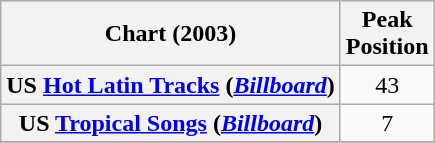<table class="wikitable plainrowheaders" style="text-align:center;">
<tr>
<th scope="col">Chart (2003)</th>
<th scope="col">Peak <br> Position</th>
</tr>
<tr>
<th scope="row">US <a href='#'>Hot Latin Tracks</a> (<em><a href='#'>Billboard</a></em>)</th>
<td style="text-align:center;">43</td>
</tr>
<tr>
<th scope="row">US <a href='#'>Tropical Songs</a> (<em><a href='#'>Billboard</a></em>)</th>
<td style="text-align:center;">7</td>
</tr>
<tr>
</tr>
</table>
